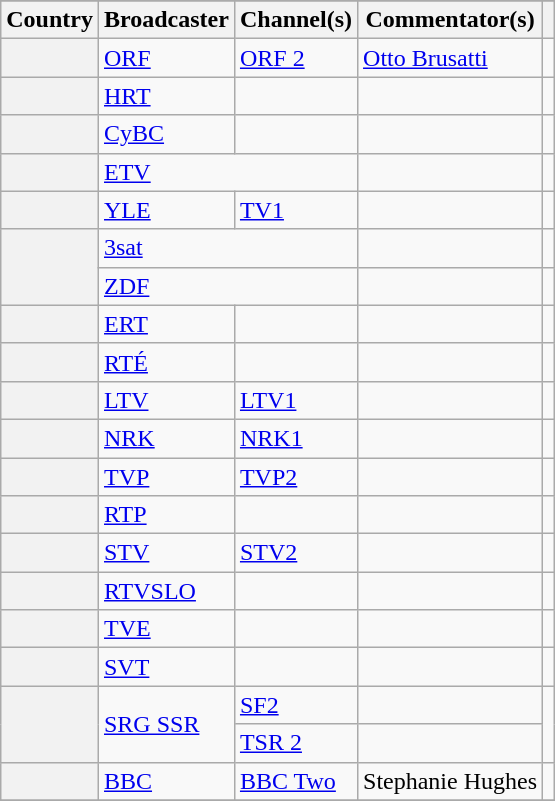<table class="wikitable plainrowheaders">
<tr>
</tr>
<tr>
<th scope="col">Country</th>
<th scope="col">Broadcaster</th>
<th scope="col">Channel(s)</th>
<th scope="col">Commentator(s)</th>
<th scope="col"></th>
</tr>
<tr>
<th scope="row"></th>
<td><a href='#'>ORF</a></td>
<td><a href='#'>ORF 2</a></td>
<td><a href='#'>Otto Brusatti</a></td>
<td style="text-align:center"></td>
</tr>
<tr>
<th scope="row"></th>
<td><a href='#'>HRT</a></td>
<td></td>
<td></td>
<td></td>
</tr>
<tr>
<th scope="row"></th>
<td><a href='#'>CyBC</a></td>
<td></td>
<td></td>
<td></td>
</tr>
<tr>
<th scope="row"></th>
<td colspan="2"><a href='#'>ETV</a></td>
<td></td>
<td style="text-align:center"></td>
</tr>
<tr>
<th scope="row"></th>
<td><a href='#'>YLE</a></td>
<td><a href='#'>TV1</a></td>
<td></td>
<td style="text-align:center"></td>
</tr>
<tr>
<th scope="row" rowspan="2"></th>
<td colspan="2"><a href='#'>3sat</a></td>
<td></td>
<td style="text-align:center"></td>
</tr>
<tr>
<td colspan="2"><a href='#'>ZDF</a></td>
<td></td>
<td style="text-align:center"></td>
</tr>
<tr>
<th scope="row"></th>
<td><a href='#'>ERT</a></td>
<td></td>
<td></td>
<td></td>
</tr>
<tr>
<th scope="row"></th>
<td><a href='#'>RTÉ</a></td>
<td></td>
<td></td>
<td></td>
</tr>
<tr>
<th scope="row"></th>
<td><a href='#'>LTV</a></td>
<td><a href='#'>LTV1</a></td>
<td></td>
<td style="text-align:center"></td>
</tr>
<tr>
<th scope="row"></th>
<td><a href='#'>NRK</a></td>
<td><a href='#'>NRK1</a></td>
<td></td>
<td style="text-align:center"></td>
</tr>
<tr>
<th scope="row"></th>
<td><a href='#'>TVP</a></td>
<td><a href='#'>TVP2</a></td>
<td></td>
<td style="text-align:center"></td>
</tr>
<tr>
<th scope="row"></th>
<td><a href='#'>RTP</a></td>
<td></td>
<td></td>
<td></td>
</tr>
<tr>
<th scope="row"></th>
<td><a href='#'>STV</a></td>
<td><a href='#'>STV2</a></td>
<td></td>
<td style="text-align:center"></td>
</tr>
<tr>
<th scope="row"></th>
<td><a href='#'>RTVSLO</a></td>
<td></td>
<td></td>
<td></td>
</tr>
<tr>
<th scope="row"></th>
<td><a href='#'>TVE</a></td>
<td></td>
<td></td>
<td></td>
</tr>
<tr>
<th scope="row"></th>
<td><a href='#'>SVT</a></td>
<td></td>
<td></td>
<td></td>
</tr>
<tr>
<th scope="rowgroup" rowspan="2"></th>
<td rowspan="2"><a href='#'>SRG SSR</a></td>
<td><a href='#'>SF2</a></td>
<td></td>
<td style="text-align:center" rowspan="2"></td>
</tr>
<tr>
<td><a href='#'>TSR 2</a></td>
<td></td>
</tr>
<tr>
<th scope="row"></th>
<td><a href='#'>BBC</a></td>
<td><a href='#'>BBC Two</a></td>
<td>Stephanie Hughes</td>
<td style="text-align:center"></td>
</tr>
<tr>
</tr>
</table>
